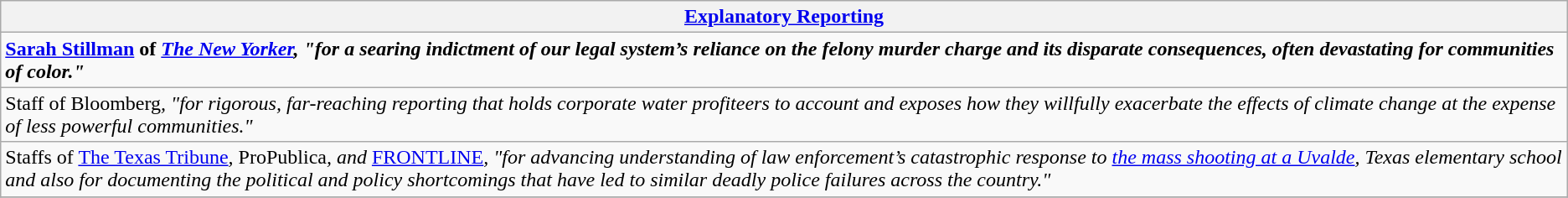<table class="wikitable" style="float:left; float:none;">
<tr>
<th><a href='#'>Explanatory Reporting</a></th>
</tr>
<tr>
<td><strong><a href='#'>Sarah Stillman</a> of <em><a href='#'>The New Yorker</a><strong><em>, "for a searing indictment of our legal system’s reliance on the felony murder charge and its disparate consequences, often devastating for communities of color."</td>
</tr>
<tr>
<td>Staff of </em>Bloomberg<em>, "for rigorous, far-reaching reporting that holds corporate water profiteers to account and exposes how they willfully exacerbate the effects of climate change at the expense of less powerful communities."</td>
</tr>
<tr>
<td>Staffs of </em><a href='#'>The Texas Tribune</a><em>, </em>ProPublica<em>, and </em><a href='#'>FRONTLINE</a><em>, "for advancing understanding of law enforcement’s catastrophic response to <a href='#'>the mass shooting at a Uvalde</a>, Texas elementary school and also for documenting the political and policy shortcomings that have led to similar deadly police failures across the country."</td>
</tr>
<tr>
</tr>
</table>
